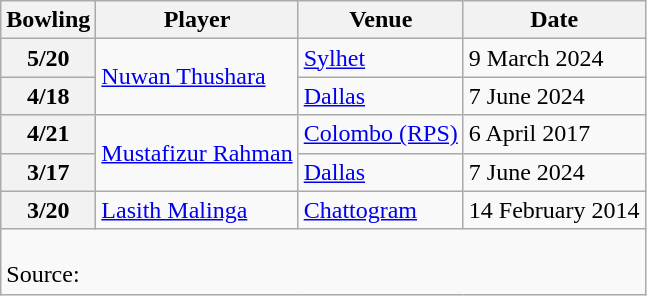<table class="wikitable">
<tr>
<th align="center"><strong>Bowling</strong></th>
<th align="center"><strong>Player</strong></th>
<th align="center"><strong>Venue</strong></th>
<th align="center"><strong>Date</strong></th>
</tr>
<tr>
<th>5/20</th>
<td rowspan=2> <a href='#'>Nuwan Thushara</a></td>
<td><a href='#'>Sylhet</a></td>
<td>9 March 2024</td>
</tr>
<tr>
<th>4/18</th>
<td><a href='#'>Dallas</a></td>
<td>7 June 2024</td>
</tr>
<tr>
<th>4/21</th>
<td rowspan=2> <a href='#'>Mustafizur Rahman</a></td>
<td><a href='#'>Colombo (RPS)</a></td>
<td>6 April 2017</td>
</tr>
<tr>
<th>3/17</th>
<td><a href='#'>Dallas</a></td>
<td>7 June 2024</td>
</tr>
<tr>
<th>3/20</th>
<td> <a href='#'>Lasith Malinga</a></td>
<td><a href='#'>Chattogram</a></td>
<td>14 February 2014</td>
</tr>
<tr>
<td colspan="4"><br>Source:</td>
</tr>
</table>
